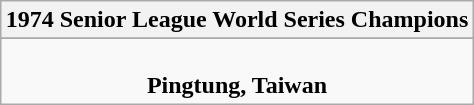<table class="wikitable" style="text-align: center; margin: 0 auto;">
<tr>
<th>1974 Senior League World Series Champions</th>
</tr>
<tr>
</tr>
<tr>
<td><br><strong>Pingtung, Taiwan</strong></td>
</tr>
</table>
